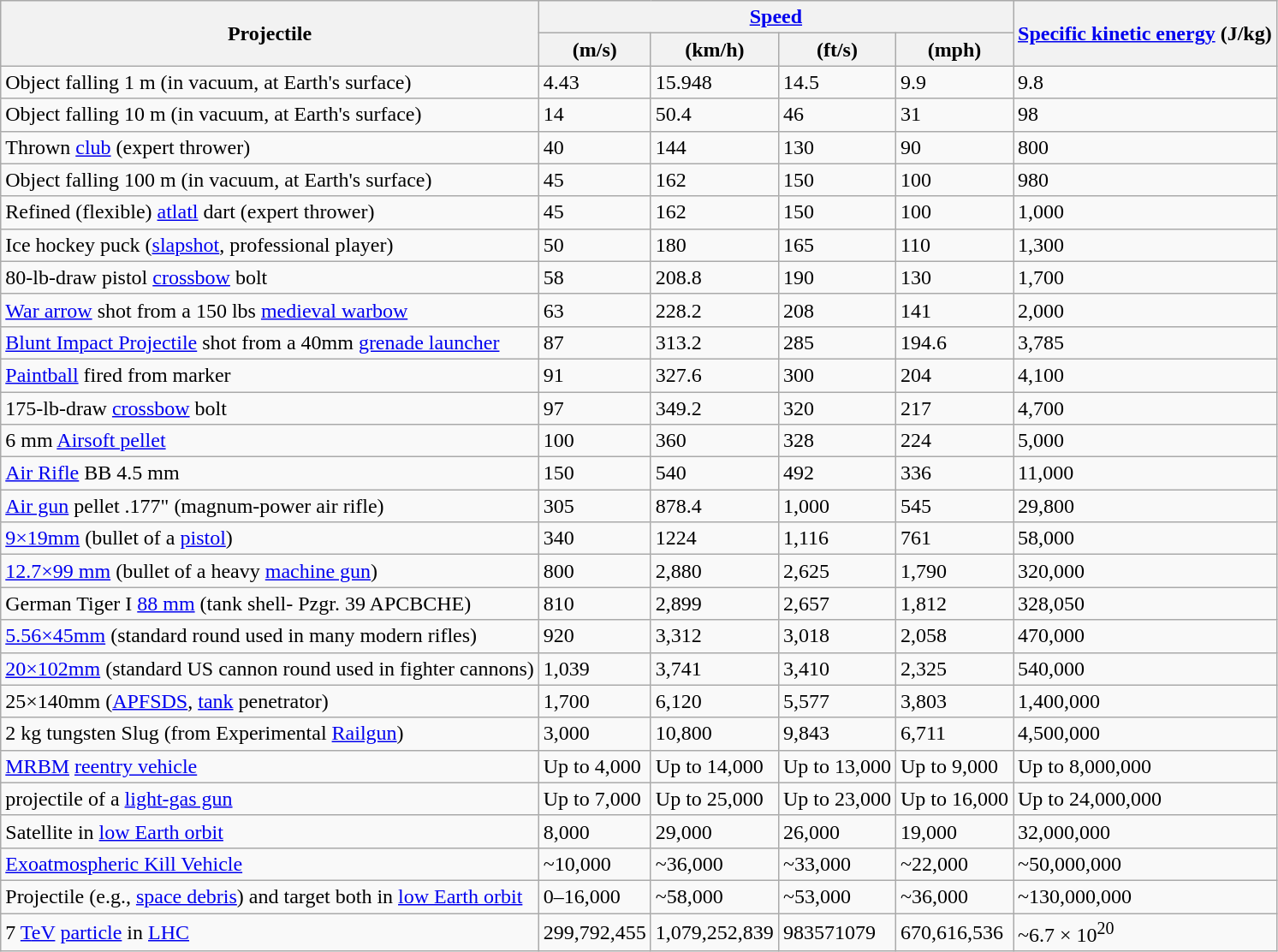<table class="wikitable">
<tr>
<th rowspan=2>Projectile</th>
<th colspan=4><a href='#'>Speed</a></th>
<th rowspan=2><a href='#'>Specific kinetic energy</a> (J/kg)</th>
</tr>
<tr>
<th>(m/s)</th>
<th>(km/h)</th>
<th>(ft/s)</th>
<th>(mph)</th>
</tr>
<tr>
<td>Object falling 1 m (in vacuum, at Earth's surface)</td>
<td>4.43</td>
<td>15.948</td>
<td>14.5</td>
<td>9.9</td>
<td>9.8</td>
</tr>
<tr>
<td>Object falling 10 m (in vacuum, at Earth's surface)</td>
<td>14</td>
<td>50.4</td>
<td>46</td>
<td>31</td>
<td>98</td>
</tr>
<tr>
<td>Thrown <a href='#'>club</a> (expert thrower)</td>
<td>40</td>
<td>144</td>
<td>130</td>
<td>90</td>
<td>800</td>
</tr>
<tr>
<td>Object falling 100 m (in vacuum, at Earth's surface)</td>
<td>45</td>
<td>162</td>
<td>150</td>
<td>100</td>
<td>980</td>
</tr>
<tr>
<td>Refined (flexible) <a href='#'>atlatl</a> dart (expert thrower)</td>
<td>45</td>
<td>162</td>
<td>150</td>
<td>100</td>
<td>1,000</td>
</tr>
<tr>
<td>Ice hockey puck (<a href='#'>slapshot</a>, professional player)</td>
<td>50</td>
<td>180</td>
<td>165</td>
<td>110</td>
<td>1,300</td>
</tr>
<tr>
<td>80-lb-draw pistol <a href='#'>crossbow</a> bolt</td>
<td>58</td>
<td>208.8</td>
<td>190</td>
<td>130</td>
<td>1,700</td>
</tr>
<tr>
<td><a href='#'>War arrow</a> shot from a 150 lbs <a href='#'>medieval warbow</a></td>
<td>63</td>
<td>228.2</td>
<td>208</td>
<td>141</td>
<td>2,000</td>
</tr>
<tr>
<td><a href='#'>Blunt Impact Projectile</a> shot from a 40mm <a href='#'>grenade launcher</a></td>
<td>87</td>
<td>313.2</td>
<td>285</td>
<td>194.6</td>
<td>3,785</td>
</tr>
<tr>
<td><a href='#'>Paintball</a> fired from marker</td>
<td>91</td>
<td>327.6</td>
<td>300</td>
<td>204</td>
<td>4,100</td>
</tr>
<tr>
<td>175-lb-draw <a href='#'>crossbow</a> bolt</td>
<td>97</td>
<td>349.2</td>
<td>320</td>
<td>217</td>
<td>4,700</td>
</tr>
<tr>
<td>6 mm <a href='#'>Airsoft pellet</a></td>
<td>100</td>
<td>360</td>
<td>328</td>
<td>224</td>
<td>5,000</td>
</tr>
<tr>
<td><a href='#'>Air Rifle</a> BB 4.5 mm</td>
<td>150</td>
<td>540</td>
<td>492</td>
<td>336</td>
<td>11,000</td>
</tr>
<tr>
<td><a href='#'>Air gun</a> pellet .177" (magnum-power air rifle)</td>
<td>305</td>
<td>878.4</td>
<td>1,000</td>
<td>545</td>
<td>29,800</td>
</tr>
<tr>
<td><a href='#'>9×19mm</a> (bullet of a <a href='#'>pistol</a>)</td>
<td>340</td>
<td>1224</td>
<td>1,116</td>
<td>761</td>
<td>58,000</td>
</tr>
<tr>
<td><a href='#'>12.7×99 mm</a> (bullet of a heavy <a href='#'>machine gun</a>)</td>
<td>800</td>
<td>2,880</td>
<td>2,625</td>
<td>1,790</td>
<td>320,000</td>
</tr>
<tr>
<td>German Tiger I <a href='#'>88 mm</a> (tank shell- Pzgr. 39 APCBCHE)</td>
<td>810</td>
<td>2,899</td>
<td>2,657</td>
<td>1,812</td>
<td>328,050</td>
</tr>
<tr>
<td><a href='#'>5.56×45mm</a> (standard round used in many modern rifles)</td>
<td>920</td>
<td>3,312</td>
<td>3,018</td>
<td>2,058</td>
<td>470,000</td>
</tr>
<tr>
<td><a href='#'>20×102mm</a> (standard US cannon round used in fighter cannons)</td>
<td>1,039</td>
<td>3,741</td>
<td>3,410</td>
<td>2,325</td>
<td>540,000</td>
</tr>
<tr>
<td>25×140mm (<a href='#'>APFSDS</a>, <a href='#'>tank</a> penetrator)</td>
<td>1,700</td>
<td>6,120</td>
<td>5,577</td>
<td>3,803</td>
<td>1,400,000</td>
</tr>
<tr>
<td>2 kg tungsten Slug (from Experimental <a href='#'>Railgun</a>)</td>
<td>3,000</td>
<td>10,800</td>
<td>9,843</td>
<td>6,711</td>
<td>4,500,000</td>
</tr>
<tr>
<td><a href='#'>MRBM</a> <a href='#'>reentry vehicle</a></td>
<td>Up to 4,000</td>
<td>Up to 14,000</td>
<td>Up to 13,000</td>
<td>Up to 9,000</td>
<td>Up to 8,000,000</td>
</tr>
<tr>
<td>projectile of a <a href='#'>light-gas gun</a></td>
<td>Up to 7,000</td>
<td>Up to 25,000</td>
<td>Up to 23,000</td>
<td>Up to 16,000</td>
<td>Up to 24,000,000</td>
</tr>
<tr>
<td>Satellite in <a href='#'>low Earth orbit</a></td>
<td>8,000</td>
<td>29,000</td>
<td>26,000</td>
<td>19,000</td>
<td>32,000,000</td>
</tr>
<tr>
<td><a href='#'>Exoatmospheric Kill Vehicle</a></td>
<td>~10,000</td>
<td>~36,000</td>
<td>~33,000</td>
<td>~22,000</td>
<td>~50,000,000</td>
</tr>
<tr>
<td>Projectile (e.g., <a href='#'>space debris</a>) and target both in <a href='#'>low Earth orbit</a></td>
<td>0–16,000</td>
<td>~58,000</td>
<td>~53,000</td>
<td>~36,000</td>
<td>~130,000,000</td>
</tr>
<tr>
<td>7 <a href='#'>T</a><a href='#'>eV</a> <a href='#'>particle</a> in <a href='#'>LHC</a></td>
<td>299,792,455 </td>
<td>1,079,252,839</td>
<td>983571079</td>
<td>670,616,536</td>
<td>~6.7 × 10<sup>20</sup> </td>
</tr>
</table>
